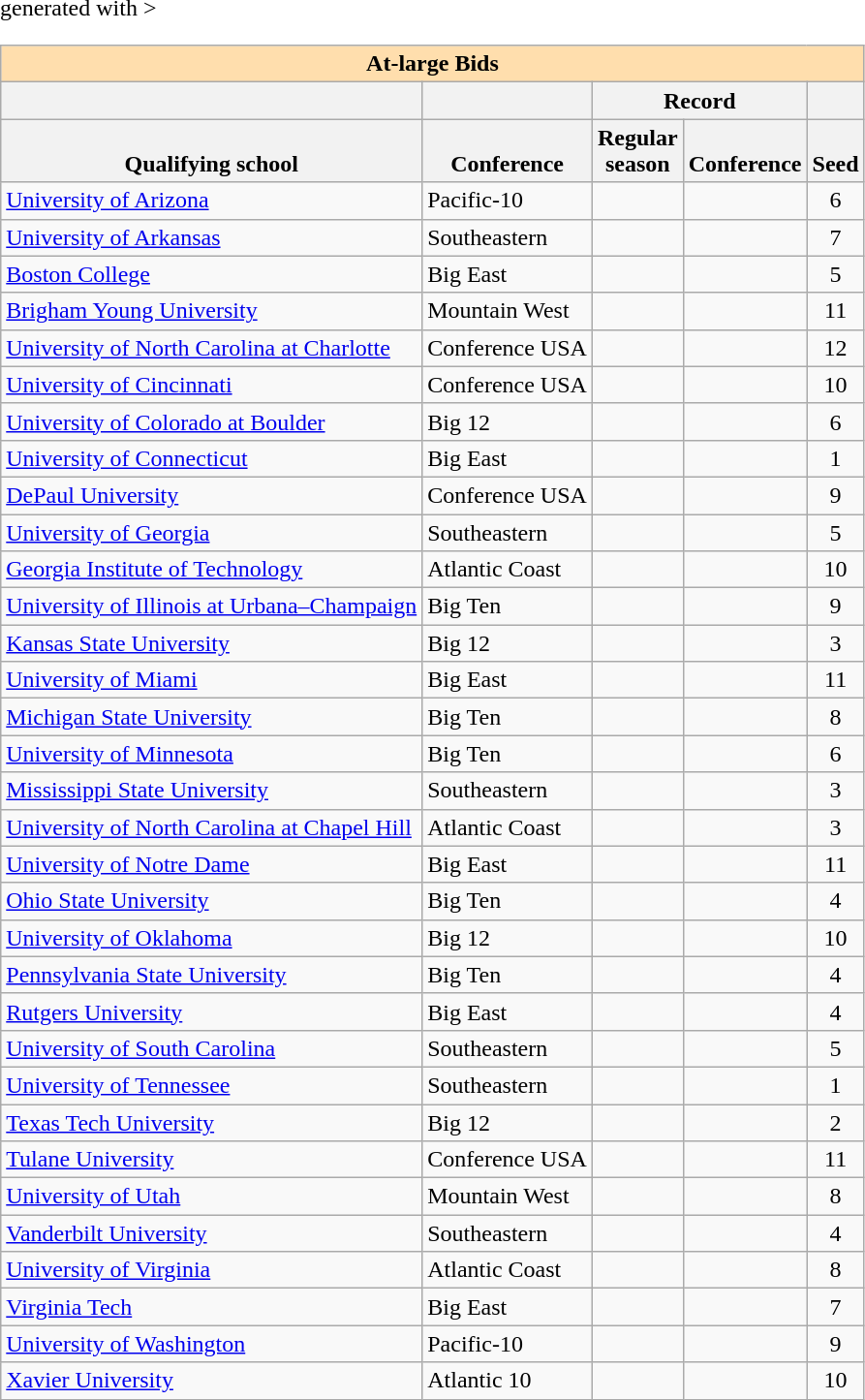<table class="wikitable sortable" <hiddentext>generated with >
<tr>
<th style="background-color:#FFdead;font-weight:bold" align="center" valign="bottom" width="171" colspan="5" height="13">At-large Bids</th>
</tr>
<tr>
<th height="13" valign="bottom"> </th>
<th valign="bottom"> </th>
<th style="font-weight:bold" colspan="2" align="center" valign="bottom">Record</th>
<th valign="bottom"> </th>
</tr>
<tr style="font-weight:bold" valign="bottom">
<th height="13">Qualifying school</th>
<th>Conference</th>
<th>Regular<br> season</th>
<th>Conference</th>
<th>Seed</th>
</tr>
<tr>
<td height="13" valign="bottom"><a href='#'>University of Arizona</a></td>
<td valign="bottom">Pacific-10</td>
<td align="center" valign="bottom"></td>
<td align="center" valign="bottom"></td>
<td align="center" valign="bottom">6</td>
</tr>
<tr>
<td height="13" valign="bottom"><a href='#'>University of Arkansas</a></td>
<td valign="bottom">Southeastern</td>
<td align="center" valign="bottom"></td>
<td align="center" valign="bottom"></td>
<td align="center" valign="bottom">7</td>
</tr>
<tr>
<td height="13" valign="bottom"><a href='#'>Boston College</a></td>
<td valign="bottom">Big East</td>
<td align="center" valign="bottom"></td>
<td align="center" valign="bottom"></td>
<td align="center" valign="bottom">5</td>
</tr>
<tr>
<td height="13" valign="bottom"><a href='#'>Brigham Young University</a></td>
<td valign="bottom">Mountain West</td>
<td align="center" valign="bottom"></td>
<td align="center" valign="bottom"></td>
<td align="center" valign="bottom">11</td>
</tr>
<tr>
<td height="13" valign="bottom"><a href='#'>University of North Carolina at Charlotte</a></td>
<td valign="bottom">Conference USA</td>
<td align="center" valign="bottom"></td>
<td align="center" valign="bottom"></td>
<td align="center" valign="bottom">12</td>
</tr>
<tr>
<td height="13" valign="bottom"><a href='#'>University of Cincinnati</a></td>
<td valign="bottom">Conference USA</td>
<td align="center" valign="bottom"></td>
<td align="center" valign="bottom"></td>
<td align="center" valign="bottom">10</td>
</tr>
<tr>
<td height="13" valign="bottom"><a href='#'>University of Colorado at Boulder</a></td>
<td valign="bottom">Big 12</td>
<td align="center" valign="bottom"></td>
<td align="center" valign="bottom"></td>
<td align="center" valign="bottom">6</td>
</tr>
<tr>
<td height="13" valign="bottom"><a href='#'>University of Connecticut</a></td>
<td valign="bottom">Big East</td>
<td align="center" valign="bottom"></td>
<td align="center" valign="bottom"></td>
<td align="center" valign="bottom">1</td>
</tr>
<tr>
<td height="13" valign="bottom"><a href='#'>DePaul University</a></td>
<td valign="bottom">Conference USA</td>
<td align="center" valign="bottom"></td>
<td align="center" valign="bottom"></td>
<td align="center" valign="bottom">9</td>
</tr>
<tr>
<td height="13" valign="bottom"><a href='#'>University of Georgia</a></td>
<td valign="bottom">Southeastern</td>
<td align="center" valign="bottom"></td>
<td align="center" valign="bottom"></td>
<td align="center" valign="bottom">5</td>
</tr>
<tr>
<td height="13" valign="bottom"><a href='#'>Georgia Institute of Technology</a></td>
<td valign="bottom">Atlantic Coast</td>
<td align="center" valign="bottom"></td>
<td align="center" valign="bottom"></td>
<td align="center" valign="bottom">10</td>
</tr>
<tr>
<td height="13" valign="bottom"><a href='#'>University of Illinois at Urbana–Champaign</a></td>
<td valign="bottom">Big Ten</td>
<td align="center" valign="bottom"></td>
<td align="center" valign="bottom"></td>
<td align="center" valign="bottom">9</td>
</tr>
<tr>
<td height="13" valign="bottom"><a href='#'>Kansas State University</a></td>
<td valign="bottom">Big 12</td>
<td align="center" valign="bottom"></td>
<td align="center" valign="bottom"></td>
<td align="center" valign="bottom">3</td>
</tr>
<tr>
<td height="13" valign="bottom"><a href='#'>University of Miami</a></td>
<td valign="bottom">Big East</td>
<td align="center" valign="bottom"></td>
<td align="center" valign="bottom"></td>
<td align="center" valign="bottom">11</td>
</tr>
<tr>
<td height="13" valign="bottom"><a href='#'>Michigan State University</a></td>
<td valign="bottom">Big Ten</td>
<td align="center" valign="bottom"></td>
<td align="center" valign="bottom"></td>
<td align="center" valign="bottom">8</td>
</tr>
<tr>
<td height="13" valign="bottom"><a href='#'>University of Minnesota</a></td>
<td valign="bottom">Big Ten</td>
<td align="center" valign="bottom"></td>
<td align="center" valign="bottom"></td>
<td align="center" valign="bottom">6</td>
</tr>
<tr>
<td height="13" valign="bottom"><a href='#'>Mississippi State University</a></td>
<td valign="bottom">Southeastern</td>
<td align="center" valign="bottom"></td>
<td align="center" valign="bottom"></td>
<td align="center" valign="bottom">3</td>
</tr>
<tr>
<td height="13" valign="bottom"><a href='#'>University of North Carolina at Chapel Hill</a></td>
<td valign="bottom">Atlantic Coast</td>
<td align="center" valign="bottom"></td>
<td align="center" valign="bottom"></td>
<td align="center" valign="bottom">3</td>
</tr>
<tr>
<td height="13" valign="bottom"><a href='#'>University of Notre Dame</a></td>
<td valign="bottom">Big East</td>
<td align="center" valign="bottom"></td>
<td align="center" valign="bottom"></td>
<td align="center" valign="bottom">11</td>
</tr>
<tr>
<td height="13" valign="bottom"><a href='#'>Ohio State University</a></td>
<td valign="bottom">Big Ten</td>
<td align="center" valign="bottom"></td>
<td align="center" valign="bottom"></td>
<td align="center" valign="bottom">4</td>
</tr>
<tr>
<td height="13" valign="bottom"><a href='#'>University of Oklahoma</a></td>
<td valign="bottom">Big 12</td>
<td align="center" valign="bottom"></td>
<td align="center" valign="bottom"></td>
<td align="center" valign="bottom">10</td>
</tr>
<tr>
<td height="13" valign="bottom"><a href='#'>Pennsylvania State University</a></td>
<td valign="bottom">Big Ten</td>
<td align="center" valign="bottom"></td>
<td align="center" valign="bottom"></td>
<td align="center" valign="bottom">4</td>
</tr>
<tr>
<td height="13" valign="bottom"><a href='#'>Rutgers University</a></td>
<td valign="bottom">Big East</td>
<td align="center" valign="bottom"></td>
<td align="center" valign="bottom"></td>
<td align="center" valign="bottom">4</td>
</tr>
<tr>
<td height="13" valign="bottom"><a href='#'>University of South Carolina</a></td>
<td valign="bottom">Southeastern</td>
<td align="center" valign="bottom"></td>
<td align="center" valign="bottom"></td>
<td align="center" valign="bottom">5</td>
</tr>
<tr>
<td height="13" valign="bottom"><a href='#'>University of Tennessee</a></td>
<td valign="bottom">Southeastern</td>
<td align="center" valign="bottom"></td>
<td align="center" valign="bottom"></td>
<td align="center" valign="bottom">1</td>
</tr>
<tr>
<td height="13" valign="bottom"><a href='#'>Texas Tech University</a></td>
<td valign="bottom">Big 12</td>
<td align="center" valign="bottom"></td>
<td align="center" valign="bottom"></td>
<td align="center" valign="bottom">2</td>
</tr>
<tr>
<td height="13" valign="bottom"><a href='#'>Tulane University</a></td>
<td valign="bottom">Conference USA</td>
<td align="center" valign="bottom"></td>
<td align="center" valign="bottom"></td>
<td align="center" valign="bottom">11</td>
</tr>
<tr>
<td height="13" valign="bottom"><a href='#'>University of Utah</a></td>
<td valign="bottom">Mountain West</td>
<td align="center" valign="bottom"></td>
<td align="center" valign="bottom"></td>
<td align="center" valign="bottom">8</td>
</tr>
<tr>
<td height="13" valign="bottom"><a href='#'>Vanderbilt University</a></td>
<td valign="bottom">Southeastern</td>
<td align="center" valign="bottom"></td>
<td align="center" valign="bottom"></td>
<td align="center" valign="bottom">4</td>
</tr>
<tr>
<td height="13" valign="bottom"><a href='#'>University of Virginia</a></td>
<td valign="bottom">Atlantic Coast</td>
<td align="center" valign="bottom"></td>
<td align="center" valign="bottom"></td>
<td align="center" valign="bottom">8</td>
</tr>
<tr>
<td height="13" valign="bottom"><a href='#'>Virginia Tech</a></td>
<td valign="bottom">Big East</td>
<td align="center" valign="bottom"></td>
<td align="center" valign="bottom"></td>
<td align="center" valign="bottom">7</td>
</tr>
<tr>
<td height="13" valign="bottom"><a href='#'>University of Washington</a></td>
<td valign="bottom">Pacific-10</td>
<td align="center" valign="bottom"></td>
<td align="center" valign="bottom"></td>
<td align="center" valign="bottom">9</td>
</tr>
<tr>
<td height="13" valign="bottom"><a href='#'>Xavier University</a></td>
<td valign="bottom">Atlantic 10</td>
<td align="center" valign="bottom"></td>
<td align="center" valign="bottom"></td>
<td align="center" valign="bottom">10</td>
</tr>
</table>
